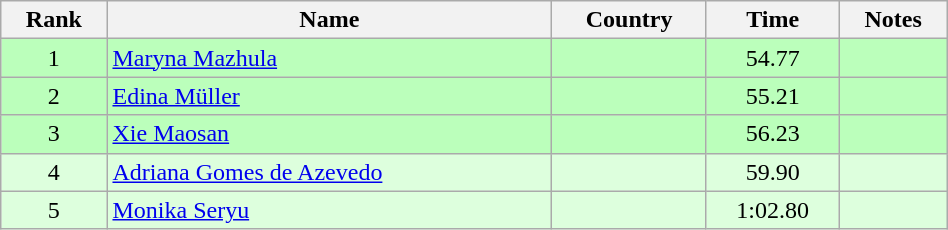<table class="wikitable" style="text-align:center;width: 50%">
<tr>
<th>Rank</th>
<th>Name</th>
<th>Country</th>
<th>Time</th>
<th>Notes</th>
</tr>
<tr bgcolor=bbffbb>
<td>1</td>
<td align="left"><a href='#'>Maryna Mazhula</a></td>
<td align="left"></td>
<td>54.77</td>
<td></td>
</tr>
<tr bgcolor=bbffbb>
<td>2</td>
<td align="left"><a href='#'>Edina Müller</a></td>
<td align="left"></td>
<td>55.21</td>
<td></td>
</tr>
<tr bgcolor=bbffbb>
<td>3</td>
<td align="left"><a href='#'>Xie Maosan</a></td>
<td align="left"></td>
<td>56.23</td>
<td></td>
</tr>
<tr bgcolor=ddffdd>
<td>4</td>
<td align="left"><a href='#'>Adriana Gomes de Azevedo</a></td>
<td align="left"></td>
<td>59.90</td>
<td></td>
</tr>
<tr bgcolor=ddffdd>
<td>5</td>
<td align="left"><a href='#'>Monika Seryu</a></td>
<td align="left"></td>
<td>1:02.80</td>
<td></td>
</tr>
</table>
